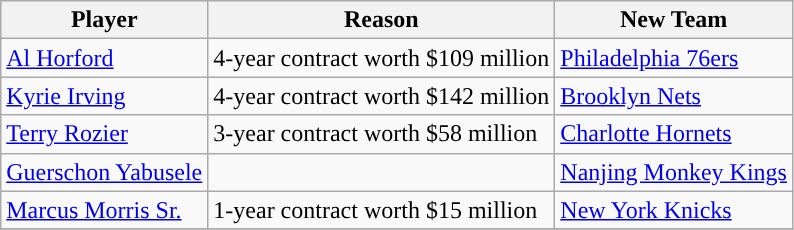<table class="wikitable sortable sortable">
<tr>
<th>Player</th>
<th>Reason</th>
<th>New Team</th>
</tr>
<tr>
<td><a href='#'>Al Horford</a></td>
<td>4-year contract worth $109 million</td>
<td><a href='#'>Philadelphia 76ers</a></td>
</tr>
<tr>
<td><a href='#'>Kyrie Irving</a></td>
<td>4-year contract worth $142 million</td>
<td><a href='#'>Brooklyn Nets</a></td>
</tr>
<tr>
<td><a href='#'>Terry Rozier</a></td>
<td>3-year contract worth $58 million</td>
<td><a href='#'>Charlotte Hornets</a></td>
</tr>
<tr>
<td><a href='#'>Guerschon Yabusele</a></td>
<td></td>
<td><a href='#'>Nanjing Monkey Kings</a></td>
</tr>
<tr>
<td><a href='#'>Marcus Morris Sr.</a></td>
<td>1-year contract worth $15 million</td>
<td><a href='#'>New York Knicks</a></td>
</tr>
<tr>
</tr>
</table>
